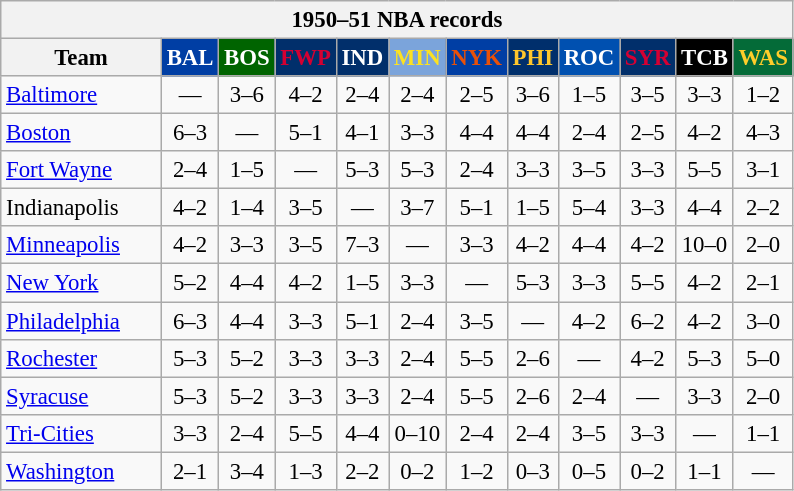<table class="wikitable" style="font-size:95%; text-align:center;">
<tr>
<th colspan=12>1950–51 NBA records</th>
</tr>
<tr>
<th width=100>Team</th>
<th style="background:#003EA4;color:#FFFFFF;width=35">BAL</th>
<th style="background:#006400;color:#FFFFFF;width=35">BOS</th>
<th style="background:#012F6B;color:#D40032;width=35">FWP</th>
<th style="background:#012F6B;color:#FFFFFF;width=35">IND</th>
<th style="background:#7BA4DB;color:#FBE122;width=35">MIN</th>
<th style="background:#003EA4;color:#E85109;width=35">NYK</th>
<th style="background:#002F6C;color:#FFC72C;width=35">PHI</th>
<th style="background:#0050B0;color:#FFFFFF;width=35">ROC</th>
<th style="background:#012F6B;color:#D50033;width=35">SYR</th>
<th style="background:#000000;color:#FFFFFF;width=35">TCB</th>
<th style="background:#046B38;color:#FECD2A;width=35">WAS</th>
</tr>
<tr>
<td style="text-align:left;"><a href='#'>Baltimore</a></td>
<td>—</td>
<td>3–6</td>
<td>4–2</td>
<td>2–4</td>
<td>2–4</td>
<td>2–5</td>
<td>3–6</td>
<td>1–5</td>
<td>3–5</td>
<td>3–3</td>
<td>1–2</td>
</tr>
<tr>
<td style="text-align:left;"><a href='#'>Boston</a></td>
<td>6–3</td>
<td>—</td>
<td>5–1</td>
<td>4–1</td>
<td>3–3</td>
<td>4–4</td>
<td>4–4</td>
<td>2–4</td>
<td>2–5</td>
<td>4–2</td>
<td>4–3</td>
</tr>
<tr>
<td style="text-align:left;"><a href='#'>Fort Wayne</a></td>
<td>2–4</td>
<td>1–5</td>
<td>—</td>
<td>5–3</td>
<td>5–3</td>
<td>2–4</td>
<td>3–3</td>
<td>3–5</td>
<td>3–3</td>
<td>5–5</td>
<td>3–1</td>
</tr>
<tr>
<td style="text-align:left;">Indianapolis</td>
<td>4–2</td>
<td>1–4</td>
<td>3–5</td>
<td>—</td>
<td>3–7</td>
<td>5–1</td>
<td>1–5</td>
<td>5–4</td>
<td>3–3</td>
<td>4–4</td>
<td>2–2</td>
</tr>
<tr>
<td style="text-align:left;"><a href='#'>Minneapolis</a></td>
<td>4–2</td>
<td>3–3</td>
<td>3–5</td>
<td>7–3</td>
<td>—</td>
<td>3–3</td>
<td>4–2</td>
<td>4–4</td>
<td>4–2</td>
<td>10–0</td>
<td>2–0</td>
</tr>
<tr>
<td style="text-align:left;"><a href='#'>New York</a></td>
<td>5–2</td>
<td>4–4</td>
<td>4–2</td>
<td>1–5</td>
<td>3–3</td>
<td>—</td>
<td>5–3</td>
<td>3–3</td>
<td>5–5</td>
<td>4–2</td>
<td>2–1</td>
</tr>
<tr>
<td style="text-align:left;"><a href='#'>Philadelphia</a></td>
<td>6–3</td>
<td>4–4</td>
<td>3–3</td>
<td>5–1</td>
<td>2–4</td>
<td>3–5</td>
<td>—</td>
<td>4–2</td>
<td>6–2</td>
<td>4–2</td>
<td>3–0</td>
</tr>
<tr>
<td style="text-align:left;"><a href='#'>Rochester</a></td>
<td>5–3</td>
<td>5–2</td>
<td>3–3</td>
<td>3–3</td>
<td>2–4</td>
<td>5–5</td>
<td>2–6</td>
<td>—</td>
<td>4–2</td>
<td>5–3</td>
<td>5–0</td>
</tr>
<tr>
<td style="text-align:left;"><a href='#'>Syracuse</a></td>
<td>5–3</td>
<td>5–2</td>
<td>3–3</td>
<td>3–3</td>
<td>2–4</td>
<td>5–5</td>
<td>2–6</td>
<td>2–4</td>
<td>—</td>
<td>3–3</td>
<td>2–0</td>
</tr>
<tr>
<td style="text-align:left;"><a href='#'>Tri-Cities</a></td>
<td>3–3</td>
<td>2–4</td>
<td>5–5</td>
<td>4–4</td>
<td>0–10</td>
<td>2–4</td>
<td>2–4</td>
<td>3–5</td>
<td>3–3</td>
<td>—</td>
<td>1–1</td>
</tr>
<tr>
<td style="text-align:left;"><a href='#'>Washington</a></td>
<td>2–1</td>
<td>3–4</td>
<td>1–3</td>
<td>2–2</td>
<td>0–2</td>
<td>1–2</td>
<td>0–3</td>
<td>0–5</td>
<td>0–2</td>
<td>1–1</td>
<td>—</td>
</tr>
</table>
